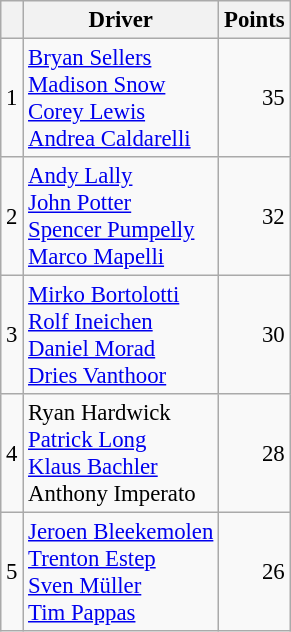<table class="wikitable" style="font-size: 95%;">
<tr>
<th scope="col"></th>
<th scope="col">Driver</th>
<th scope="col">Points</th>
</tr>
<tr>
<td align=center>1</td>
<td> <a href='#'>Bryan Sellers</a><br> <a href='#'>Madison Snow</a><br> <a href='#'>Corey Lewis</a><br> <a href='#'>Andrea Caldarelli</a></td>
<td align=right>35</td>
</tr>
<tr>
<td align=center>2</td>
<td> <a href='#'>Andy Lally</a><br> <a href='#'>John Potter</a><br>  <a href='#'>Spencer Pumpelly</a><br> <a href='#'>Marco Mapelli</a></td>
<td align=right>32</td>
</tr>
<tr>
<td align=center>3</td>
<td> <a href='#'>Mirko Bortolotti</a><br> <a href='#'>Rolf Ineichen</a><br> <a href='#'>Daniel Morad</a><br> <a href='#'>Dries Vanthoor</a></td>
<td align=right>30</td>
</tr>
<tr>
<td align=center>4</td>
<td> Ryan Hardwick<br> <a href='#'>Patrick Long</a><br> <a href='#'>Klaus Bachler</a><br> Anthony Imperato</td>
<td align=right>28</td>
</tr>
<tr>
<td align=center>5</td>
<td> <a href='#'>Jeroen Bleekemolen</a><br> <a href='#'>Trenton Estep</a><br> <a href='#'>Sven Müller</a><br> <a href='#'>Tim Pappas</a></td>
<td align=right>26</td>
</tr>
</table>
